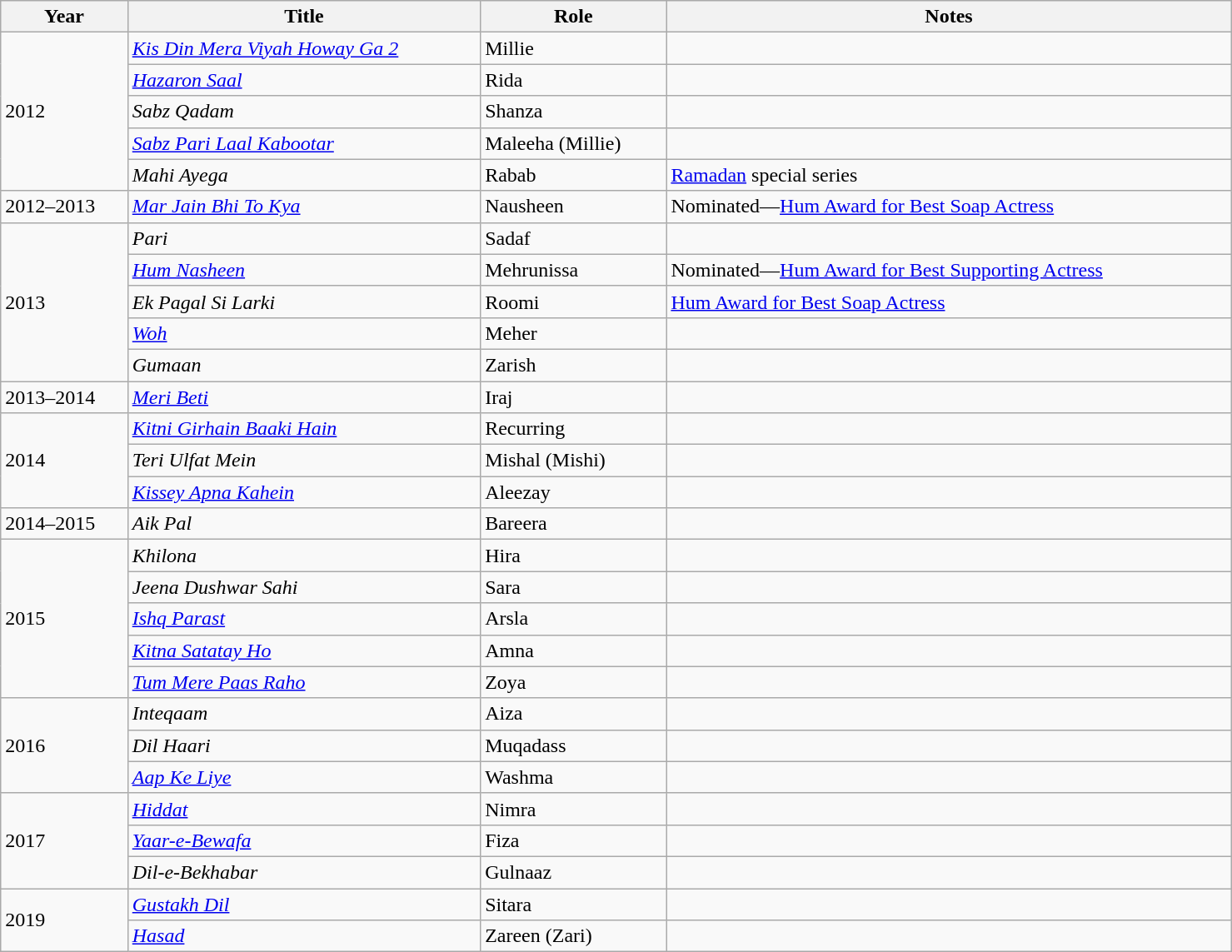<table class="wikitable" style="width:78%;">
<tr>
<th>Year</th>
<th>Title</th>
<th>Role</th>
<th>Notes</th>
</tr>
<tr>
<td Rowspan = 5>2012</td>
<td><em><a href='#'>Kis Din Mera Viyah Howay Ga 2</a></em></td>
<td>Millie</td>
<td></td>
</tr>
<tr>
<td><em><a href='#'>Hazaron Saal</a></em></td>
<td>Rida</td>
<td></td>
</tr>
<tr>
<td><em>Sabz Qadam</em></td>
<td>Shanza</td>
<td></td>
</tr>
<tr>
<td><em><a href='#'>Sabz Pari Laal Kabootar</a></em></td>
<td>Maleeha (Millie)</td>
<td></td>
</tr>
<tr>
<td><em>Mahi Ayega</em></td>
<td>Rabab</td>
<td><a href='#'>Ramadan</a> special series</td>
</tr>
<tr>
<td>2012–2013</td>
<td><em><a href='#'>Mar Jain Bhi To Kya</a></em></td>
<td>Nausheen</td>
<td>Nominated—<a href='#'>Hum Award for Best Soap Actress</a></td>
</tr>
<tr>
<td Rowspan=5>2013</td>
<td><em>Pari</em></td>
<td>Sadaf</td>
<td></td>
</tr>
<tr>
<td><em><a href='#'>Hum Nasheen</a></em></td>
<td>Mehrunissa</td>
<td>Nominated—<a href='#'>Hum Award for Best Supporting Actress</a></td>
</tr>
<tr>
<td><em>Ek Pagal Si Larki</em></td>
<td>Roomi</td>
<td><a href='#'>Hum Award for Best Soap Actress</a></td>
</tr>
<tr>
<td><em><a href='#'>Woh</a></em></td>
<td>Meher</td>
<td></td>
</tr>
<tr>
<td><em>Gumaan</em></td>
<td>Zarish</td>
<td></td>
</tr>
<tr>
<td>2013–2014</td>
<td><em><a href='#'>Meri Beti</a></em></td>
<td>Iraj</td>
<td></td>
</tr>
<tr>
<td Rowspan=3>2014</td>
<td><em><a href='#'>Kitni Girhain Baaki Hain</a></em></td>
<td>Recurring</td>
<td></td>
</tr>
<tr>
<td><em>Teri Ulfat Mein</em></td>
<td>Mishal (Mishi)</td>
<td></td>
</tr>
<tr>
<td><em><a href='#'>Kissey Apna Kahein</a></em></td>
<td>Aleezay</td>
<td></td>
</tr>
<tr>
<td>2014–2015</td>
<td><em>Aik Pal</em></td>
<td>Bareera</td>
<td></td>
</tr>
<tr>
<td Rowspan= 5>2015</td>
<td><em>Khilona</em></td>
<td>Hira</td>
<td></td>
</tr>
<tr>
<td><em>Jeena Dushwar Sahi</em></td>
<td>Sara</td>
<td></td>
</tr>
<tr>
<td><em><a href='#'>Ishq Parast</a></em></td>
<td>Arsla</td>
<td></td>
</tr>
<tr>
<td><em><a href='#'>Kitna Satatay Ho</a></em></td>
<td>Amna</td>
<td></td>
</tr>
<tr>
<td><em><a href='#'>Tum Mere Paas Raho</a></em></td>
<td>Zoya</td>
<td></td>
</tr>
<tr>
<td Rowspan=3>2016</td>
<td><em>Inteqaam</em></td>
<td>Aiza</td>
<td></td>
</tr>
<tr>
<td><em>Dil Haari</em></td>
<td>Muqadass</td>
<td></td>
</tr>
<tr>
<td><em><a href='#'>Aap Ke Liye</a></em></td>
<td>Washma</td>
<td></td>
</tr>
<tr>
<td Rowspan = 3>2017</td>
<td><em><a href='#'>Hiddat</a></em></td>
<td>Nimra</td>
<td></td>
</tr>
<tr>
<td><em><a href='#'>Yaar-e-Bewafa</a></em></td>
<td>Fiza</td>
<td></td>
</tr>
<tr>
<td><em>Dil-e-Bekhabar</em></td>
<td>Gulnaaz</td>
<td></td>
</tr>
<tr>
<td Rowspan=2>2019</td>
<td><em><a href='#'>Gustakh Dil</a></em></td>
<td>Sitara</td>
<td></td>
</tr>
<tr>
<td><em><a href='#'>Hasad</a></em></td>
<td>Zareen (Zari)</td>
<td></td>
</tr>
</table>
